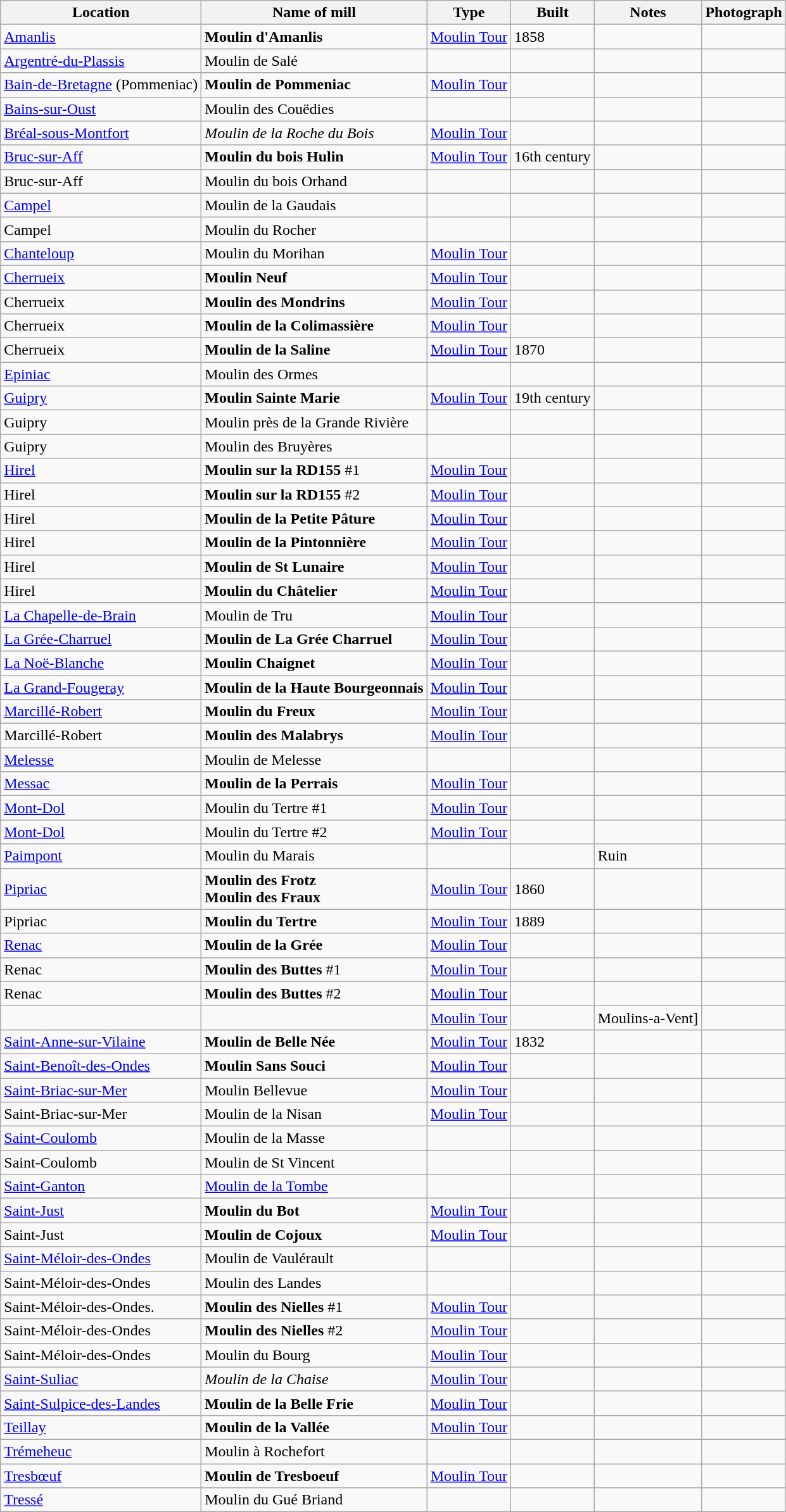<table class="wikitable">
<tr>
<th>Location</th>
<th>Name of mill</th>
<th>Type</th>
<th>Built</th>
<th>Notes</th>
<th>Photograph</th>
</tr>
<tr>
<td><a href='#'>Amanlis</a></td>
<td><strong>Moulin d'Amanlis</strong></td>
<td><a href='#'>Moulin Tour</a></td>
<td>1858</td>
<td> </td>
<td></td>
</tr>
<tr>
<td><a href='#'>Argentré-du-Plassis</a></td>
<td>Moulin de Salé</td>
<td></td>
<td></td>
<td></td>
<td></td>
</tr>
<tr>
<td><a href='#'>Bain-de-Bretagne</a> (Pommeniac)</td>
<td><strong>Moulin de Pommeniac</strong></td>
<td><a href='#'>Moulin Tour</a></td>
<td></td>
<td> </td>
<td></td>
</tr>
<tr>
<td><a href='#'>Bains-sur-Oust</a></td>
<td>Moulin des Couëdies</td>
<td></td>
<td></td>
<td></td>
<td></td>
</tr>
<tr>
<td><a href='#'>Bréal-sous-Montfort</a></td>
<td><em>Moulin de la Roche du Bois</em></td>
<td><a href='#'>Moulin Tour</a></td>
<td></td>
<td> </td>
<td></td>
</tr>
<tr>
<td><a href='#'>Bruc-sur-Aff</a></td>
<td><strong>Moulin du bois Hulin</strong></td>
<td><a href='#'>Moulin Tour</a></td>
<td>16th century</td>
<td> </td>
<td></td>
</tr>
<tr>
<td>Bruc-sur-Aff</td>
<td>Moulin du bois Orhand</td>
<td></td>
<td></td>
<td></td>
<td></td>
</tr>
<tr>
<td><a href='#'>Campel</a></td>
<td>Moulin de la Gaudais</td>
<td></td>
<td></td>
<td></td>
<td></td>
</tr>
<tr>
<td>Campel</td>
<td>Moulin du Rocher</td>
<td></td>
<td></td>
<td></td>
<td></td>
</tr>
<tr>
<td><a href='#'>Chanteloup</a></td>
<td>Moulin du Morihan</td>
<td><a href='#'>Moulin Tour</a></td>
<td></td>
<td> </td>
<td></td>
</tr>
<tr>
<td><a href='#'>Cherrueix</a></td>
<td><strong>Moulin Neuf</strong></td>
<td><a href='#'>Moulin Tour</a></td>
<td></td>
<td> </td>
<td></td>
</tr>
<tr>
<td>Cherrueix</td>
<td><strong>Moulin des Mondrins</strong></td>
<td><a href='#'>Moulin Tour</a></td>
<td></td>
<td> </td>
<td></td>
</tr>
<tr>
<td>Cherrueix</td>
<td><strong>Moulin de la Colimassière</strong></td>
<td><a href='#'>Moulin Tour</a></td>
<td></td>
<td> </td>
<td></td>
</tr>
<tr>
<td>Cherrueix</td>
<td><strong>Moulin de la Saline</strong></td>
<td><a href='#'>Moulin Tour</a></td>
<td>1870</td>
<td> </td>
<td></td>
</tr>
<tr>
<td><a href='#'>Epiniac</a></td>
<td>Moulin des Ormes</td>
<td></td>
<td></td>
<td></td>
<td></td>
</tr>
<tr>
<td><a href='#'>Guipry</a></td>
<td><strong>Moulin Sainte Marie</strong></td>
<td><a href='#'>Moulin Tour</a></td>
<td>19th century</td>
<td> </td>
<td></td>
</tr>
<tr>
<td>Guipry</td>
<td>Moulin près de la Grande Rivière</td>
<td></td>
<td></td>
<td></td>
<td></td>
</tr>
<tr>
<td>Guipry</td>
<td>Moulin des Bruyères</td>
<td></td>
<td></td>
<td></td>
<td></td>
</tr>
<tr>
<td><a href='#'>Hirel</a></td>
<td><strong>Moulin sur la RD155</strong> #1</td>
<td><a href='#'>Moulin Tour</a></td>
<td></td>
<td> </td>
<td></td>
</tr>
<tr>
<td>Hirel</td>
<td><strong>Moulin sur la RD155</strong> #2</td>
<td><a href='#'>Moulin Tour</a></td>
<td></td>
<td> </td>
<td></td>
</tr>
<tr>
<td>Hirel</td>
<td><strong>Moulin de la Petite Pâture</strong></td>
<td><a href='#'>Moulin Tour</a></td>
<td></td>
<td> </td>
<td></td>
</tr>
<tr>
<td>Hirel</td>
<td><strong>Moulin de la Pintonnière</strong></td>
<td><a href='#'>Moulin Tour</a></td>
<td></td>
<td> </td>
<td></td>
</tr>
<tr>
<td>Hirel</td>
<td><strong>Moulin de St Lunaire</strong></td>
<td><a href='#'>Moulin Tour</a></td>
<td></td>
<td> </td>
<td></td>
</tr>
<tr>
<td>Hirel</td>
<td><strong>Moulin du Châtelier</strong></td>
<td><a href='#'>Moulin Tour</a></td>
<td></td>
<td> </td>
<td></td>
</tr>
<tr>
<td><a href='#'>La Chapelle-de-Brain</a></td>
<td>Moulin de Tru</td>
<td><a href='#'>Moulin Tour</a></td>
<td></td>
<td> </td>
<td></td>
</tr>
<tr>
<td><a href='#'>La Grée-Charruel</a></td>
<td><strong>Moulin de La Grée Charruel</strong></td>
<td><a href='#'>Moulin Tour</a></td>
<td></td>
<td> </td>
<td></td>
</tr>
<tr>
<td><a href='#'>La Noë-Blanche</a></td>
<td><strong>Moulin Chaignet</strong></td>
<td><a href='#'>Moulin Tour</a></td>
<td></td>
<td> </td>
<td></td>
</tr>
<tr>
<td><a href='#'>La Grand-Fougeray</a></td>
<td><strong>Moulin de la Haute Bourgeonnais</strong></td>
<td><a href='#'>Moulin Tour</a></td>
<td></td>
<td> </td>
<td></td>
</tr>
<tr>
<td><a href='#'>Marcillé-Robert</a></td>
<td><strong>Moulin du Freux</strong></td>
<td><a href='#'>Moulin Tour</a></td>
<td></td>
<td> </td>
<td></td>
</tr>
<tr>
<td>Marcillé-Robert</td>
<td><strong>Moulin des Malabrys</strong></td>
<td><a href='#'>Moulin Tour</a></td>
<td></td>
<td> </td>
<td></td>
</tr>
<tr>
<td><a href='#'>Melesse</a></td>
<td>Moulin de Melesse</td>
<td></td>
<td></td>
<td></td>
<td></td>
</tr>
<tr>
<td><a href='#'>Messac</a></td>
<td><strong>Moulin de la Perrais</strong></td>
<td><a href='#'>Moulin Tour</a></td>
<td></td>
<td> </td>
<td></td>
</tr>
<tr>
<td><a href='#'>Mont-Dol</a></td>
<td>Moulin du Tertre #1</td>
<td><a href='#'>Moulin Tour</a></td>
<td></td>
<td> </td>
<td></td>
</tr>
<tr>
<td><a href='#'>Mont-Dol</a></td>
<td>Moulin du Tertre #2</td>
<td><a href='#'>Moulin Tour</a></td>
<td></td>
<td> </td>
<td></td>
</tr>
<tr>
<td><a href='#'>Paimpont</a></td>
<td>Moulin du Marais</td>
<td></td>
<td></td>
<td>Ruin</td>
<td></td>
</tr>
<tr>
<td><a href='#'>Pipriac</a></td>
<td><strong>Moulin des Frotz<br>Moulin des Fraux</strong></td>
<td><a href='#'>Moulin Tour</a></td>
<td>1860</td>
<td> </td>
<td></td>
</tr>
<tr>
<td>Pipriac</td>
<td><strong>Moulin du Tertre</strong></td>
<td><a href='#'>Moulin Tour</a></td>
<td>1889</td>
<td> </td>
<td></td>
</tr>
<tr>
<td><a href='#'>Renac</a></td>
<td><strong>Moulin de la Grée</strong></td>
<td><a href='#'>Moulin Tour</a></td>
<td></td>
<td> </td>
<td></td>
</tr>
<tr>
<td>Renac</td>
<td><strong>Moulin des Buttes</strong> #1</td>
<td><a href='#'>Moulin Tour</a></td>
<td></td>
<td> </td>
<td></td>
</tr>
<tr>
<td>Renac</td>
<td><strong>Moulin des Buttes</strong> #2</td>
<td><a href='#'>Moulin Tour</a></td>
<td></td>
<td> </td>
<td></td>
</tr>
<tr>
<td></td>
<td></td>
<td><a href='#'>Moulin Tour</a></td>
<td></td>
<td>Moulins-a-Vent] </td>
<td></td>
</tr>
<tr>
<td><a href='#'>Saint-Anne-sur-Vilaine</a></td>
<td><strong>Moulin de Belle Née</strong></td>
<td><a href='#'>Moulin Tour</a></td>
<td>1832</td>
<td> </td>
<td></td>
</tr>
<tr>
<td><a href='#'>Saint-Benoît-des-Ondes</a></td>
<td><strong>Moulin Sans Souci</strong></td>
<td><a href='#'>Moulin Tour</a></td>
<td></td>
<td> </td>
<td></td>
</tr>
<tr>
<td><a href='#'>Saint-Briac-sur-Mer</a></td>
<td>Moulin Bellevue</td>
<td><a href='#'>Moulin Tour</a></td>
<td></td>
<td> </td>
<td></td>
</tr>
<tr>
<td>Saint-Briac-sur-Mer</td>
<td>Moulin de la Nisan</td>
<td><a href='#'>Moulin Tour</a></td>
<td></td>
<td> </td>
<td></td>
</tr>
<tr>
<td><a href='#'>Saint-Coulomb</a></td>
<td>Moulin de la Masse</td>
<td></td>
<td></td>
<td></td>
<td></td>
</tr>
<tr>
<td>Saint-Coulomb</td>
<td>Moulin de St Vincent</td>
<td></td>
<td></td>
<td></td>
<td></td>
</tr>
<tr>
<td><a href='#'>Saint-Ganton</a></td>
<td><a href='#'>Moulin de la Tombe</a></td>
<td></td>
<td></td>
<td></td>
<td></td>
</tr>
<tr>
<td><a href='#'>Saint-Just</a></td>
<td><strong>Moulin du Bot</strong></td>
<td><a href='#'>Moulin Tour</a></td>
<td></td>
<td> </td>
<td></td>
</tr>
<tr>
<td>Saint-Just</td>
<td><strong>Moulin de Cojoux</strong></td>
<td><a href='#'>Moulin Tour</a></td>
<td></td>
<td> </td>
<td></td>
</tr>
<tr>
<td><a href='#'>Saint-Méloir-des-Ondes</a></td>
<td>Moulin de Vaulérault</td>
<td></td>
<td></td>
<td></td>
<td></td>
</tr>
<tr>
<td>Saint-Méloir-des-Ondes</td>
<td>Moulin des Landes</td>
<td></td>
<td></td>
<td></td>
<td></td>
</tr>
<tr>
<td>Saint-Méloir-des-Ondes.</td>
<td><strong>Moulin des Nielles</strong> #1</td>
<td><a href='#'>Moulin Tour</a></td>
<td></td>
<td> </td>
<td></td>
</tr>
<tr>
<td>Saint-Méloir-des-Ondes</td>
<td><strong>Moulin des Nielles</strong> #2</td>
<td><a href='#'>Moulin Tour</a></td>
<td></td>
<td> </td>
<td></td>
</tr>
<tr>
<td>Saint-Méloir-des-Ondes</td>
<td>Moulin du Bourg</td>
<td><a href='#'>Moulin Tour</a></td>
<td></td>
<td></td>
<td></td>
</tr>
<tr>
<td><a href='#'>Saint-Suliac</a></td>
<td><em>Moulin de la Chaise</em></td>
<td><a href='#'>Moulin Tour</a></td>
<td></td>
<td></td>
<td></td>
</tr>
<tr>
<td><a href='#'>Saint-Sulpice-des-Landes</a></td>
<td><strong>Moulin de la Belle Frie</strong></td>
<td><a href='#'>Moulin Tour</a></td>
<td></td>
<td> </td>
<td></td>
</tr>
<tr>
<td><a href='#'>Teillay</a></td>
<td><strong>Moulin de la Vallée</strong></td>
<td><a href='#'>Moulin Tour</a></td>
<td></td>
<td> </td>
<td></td>
</tr>
<tr>
<td><a href='#'>Trémeheuc</a></td>
<td>Moulin à Rochefort</td>
<td></td>
<td></td>
<td></td>
<td></td>
</tr>
<tr>
<td><a href='#'>Tresbœuf</a></td>
<td><strong>Moulin de Tresboeuf</strong></td>
<td><a href='#'>Moulin Tour</a></td>
<td></td>
<td> </td>
<td></td>
</tr>
<tr>
<td><a href='#'>Tressé</a></td>
<td>Moulin du Gué Briand</td>
<td></td>
<td></td>
<td></td>
<td></td>
</tr>
</table>
